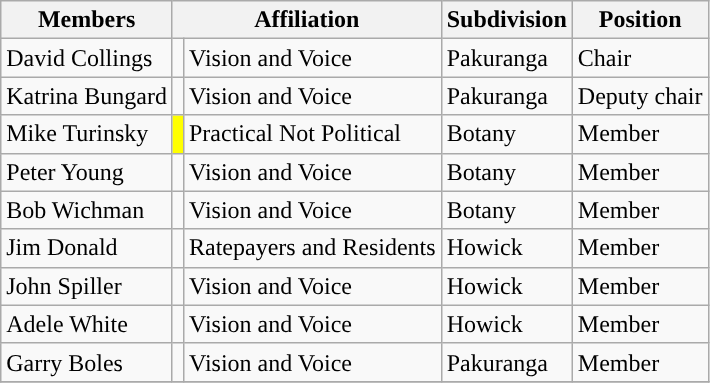<table class="wikitable sortable">
<tr>
<th>Members</th>
<th colspan=2>Affiliation</th>
<th>Subdivision</th>
<th>Position</th>
</tr>
<tr>
<td>David Collings</td>
<td></td>
<td>Vision and Voice</td>
<td>Pakuranga</td>
<td>Chair</td>
</tr>
<tr>
<td>Katrina Bungard</td>
<td></td>
<td>Vision and Voice</td>
<td>Pakuranga</td>
<td>Deputy chair</td>
</tr>
<tr>
<td>Mike Turinsky</td>
<td style="background-color:yellow"></td>
<td>Practical Not Political</td>
<td>Botany</td>
<td>Member</td>
</tr>
<tr>
<td>Peter Young</td>
<td></td>
<td>Vision and Voice</td>
<td>Botany</td>
<td>Member</td>
</tr>
<tr>
<td>Bob Wichman</td>
<td></td>
<td>Vision and Voice</td>
<td>Botany</td>
<td>Member</td>
</tr>
<tr>
<td>Jim Donald</td>
<td style="background-color:"></td>
<td>Ratepayers and Residents</td>
<td>Howick</td>
<td>Member</td>
</tr>
<tr>
<td>John Spiller</td>
<td></td>
<td>Vision and Voice</td>
<td>Howick</td>
<td>Member</td>
</tr>
<tr>
<td>Adele White</td>
<td></td>
<td>Vision and Voice</td>
<td>Howick</td>
<td>Member</td>
</tr>
<tr>
<td>Garry Boles</td>
<td></td>
<td>Vision and Voice</td>
<td>Pakuranga</td>
<td>Member</td>
</tr>
<tr>
</tr>
</table>
